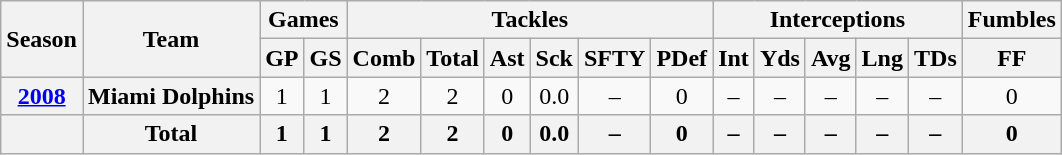<table class=wikitable style="text-align:center;">
<tr>
<th rowspan=2>Season</th>
<th rowspan=2>Team</th>
<th colspan=2>Games</th>
<th colspan=6>Tackles</th>
<th colspan=5>Interceptions</th>
<th colspan=1>Fumbles</th>
</tr>
<tr>
<th>GP</th>
<th>GS</th>
<th>Comb</th>
<th>Total</th>
<th>Ast</th>
<th>Sck</th>
<th>SFTY</th>
<th>PDef</th>
<th>Int</th>
<th>Yds</th>
<th>Avg</th>
<th>Lng</th>
<th>TDs</th>
<th>FF</th>
</tr>
<tr>
<th><a href='#'>2008</a></th>
<th>Miami Dolphins</th>
<td>1</td>
<td>1</td>
<td>2</td>
<td>2</td>
<td>0</td>
<td>0.0</td>
<td>–</td>
<td>0</td>
<td>–</td>
<td>–</td>
<td>–</td>
<td>–</td>
<td>–</td>
<td>0</td>
</tr>
<tr>
<th></th>
<th>Total</th>
<th>1</th>
<th>1</th>
<th>2</th>
<th>2</th>
<th>0</th>
<th>0.0</th>
<th>–</th>
<th>0</th>
<th>–</th>
<th>–</th>
<th>–</th>
<th>–</th>
<th>–</th>
<th>0</th>
</tr>
</table>
